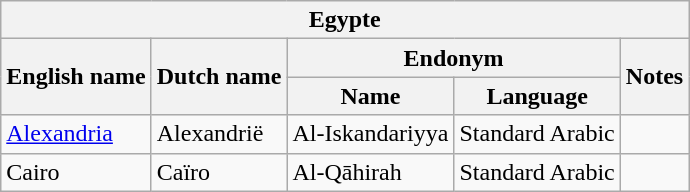<table class="wikitable sortable">
<tr>
<th colspan="5"> Egypte</th>
</tr>
<tr>
<th rowspan="2">English name</th>
<th rowspan="2">Dutch name</th>
<th colspan="2">Endonym</th>
<th rowspan="2">Notes</th>
</tr>
<tr>
<th>Name</th>
<th>Language</th>
</tr>
<tr>
<td><a href='#'>Alexandria</a></td>
<td>Alexandrië</td>
<td>Al-Iskandariyya</td>
<td>Standard Arabic</td>
<td></td>
</tr>
<tr>
<td>Cairo</td>
<td>Caïro</td>
<td>Al-Qāhirah</td>
<td>Standard Arabic</td>
<td></td>
</tr>
</table>
